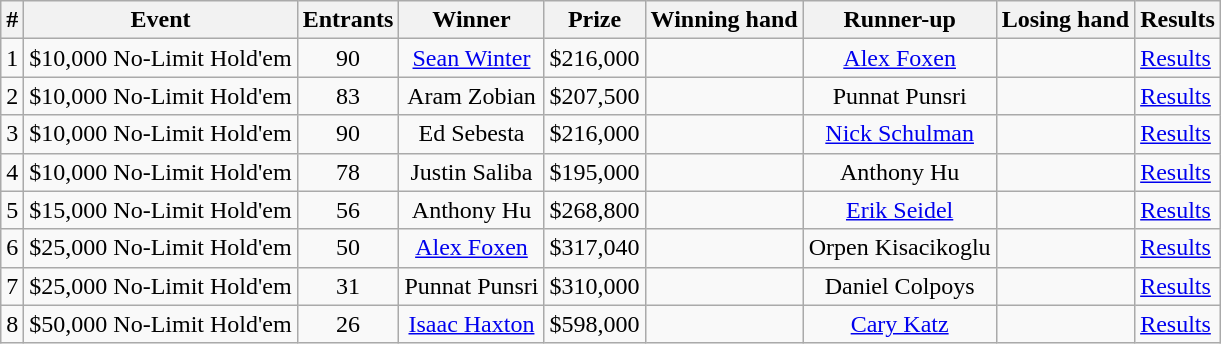<table class="wikitable sortable">
<tr>
<th bgcolor="#FFEBAD">#</th>
<th bgcolor="#FFEBAD">Event</th>
<th bgcolor="#FFEBAD">Entrants</th>
<th bgcolor="#FFEBAD">Winner</th>
<th bgcolor="#FFEBAD">Prize</th>
<th bgcolor="#FFEBAD">Winning hand</th>
<th bgcolor="#FFEBAD">Runner-up</th>
<th bgcolor="#FFEBAD">Losing hand</th>
<th bgcolor="#FFEBAD">Results</th>
</tr>
<tr>
<td>1</td>
<td>$10,000 No-Limit Hold'em</td>
<td align="center">90</td>
<td align="center"> <a href='#'>Sean Winter</a></td>
<td align="center">$216,000</td>
<td align="center"></td>
<td align="center"> <a href='#'>Alex Foxen</a></td>
<td align="center"></td>
<td><a href='#'>Results</a></td>
</tr>
<tr>
<td>2</td>
<td>$10,000 No-Limit Hold'em</td>
<td align="center">83</td>
<td align="center"> Aram Zobian</td>
<td align="center">$207,500</td>
<td align="center"></td>
<td align="center"> Punnat Punsri</td>
<td align="center"></td>
<td><a href='#'>Results</a></td>
</tr>
<tr>
<td>3</td>
<td>$10,000 No-Limit Hold'em</td>
<td align="center">90</td>
<td align="center"> Ed Sebesta</td>
<td align="center">$216,000</td>
<td align="center"></td>
<td align="center"> <a href='#'>Nick Schulman</a></td>
<td align="center"></td>
<td><a href='#'>Results</a></td>
</tr>
<tr>
<td>4</td>
<td>$10,000 No-Limit Hold'em</td>
<td align="center">78</td>
<td align="center"> Justin Saliba</td>
<td align="center">$195,000</td>
<td align="center"></td>
<td align="center"> Anthony Hu</td>
<td align="center"></td>
<td><a href='#'>Results</a></td>
</tr>
<tr>
<td>5</td>
<td>$15,000 No-Limit Hold'em</td>
<td align="center">56</td>
<td align="center"> Anthony Hu</td>
<td align="center">$268,800</td>
<td align="center"></td>
<td align="center"> <a href='#'>Erik Seidel</a></td>
<td align="center"></td>
<td><a href='#'>Results</a></td>
</tr>
<tr>
<td>6</td>
<td>$25,000 No-Limit Hold'em</td>
<td align="center">50</td>
<td align="center"> <a href='#'>Alex Foxen</a></td>
<td align="center">$317,040</td>
<td align="center"></td>
<td align="center"> Orpen Kisacikoglu</td>
<td align="center"></td>
<td><a href='#'>Results</a></td>
</tr>
<tr>
<td>7</td>
<td>$25,000 No-Limit Hold'em</td>
<td align="center">31</td>
<td align="center"> Punnat Punsri</td>
<td align="center">$310,000</td>
<td align="center"></td>
<td align="center"> Daniel Colpoys</td>
<td align="center"></td>
<td><a href='#'>Results</a></td>
</tr>
<tr>
<td>8</td>
<td>$50,000 No-Limit Hold'em</td>
<td align="center">26</td>
<td align="center"> <a href='#'>Isaac Haxton</a></td>
<td align="center">$598,000</td>
<td align="center"></td>
<td align="center"> <a href='#'>Cary Katz</a></td>
<td align="center"></td>
<td><a href='#'>Results</a></td>
</tr>
</table>
